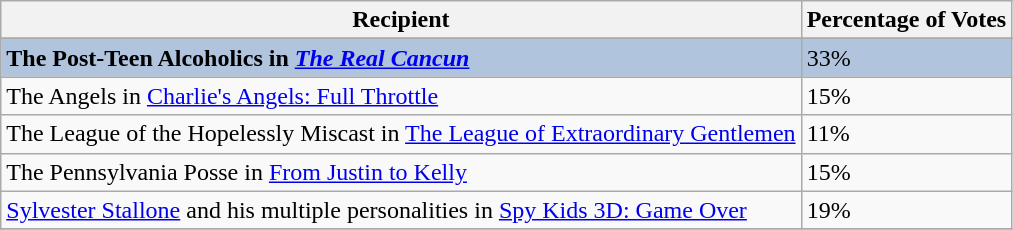<table class="wikitable sortable plainrowheaders" align="centre">
<tr>
<th>Recipient</th>
<th>Percentage of Votes</th>
</tr>
<tr>
</tr>
<tr style="background:#B0C4DE;">
<td><strong>The Post-Teen Alcoholics in <em><a href='#'>The Real Cancun</a><strong><em></td>
<td></strong>33%<strong></td>
</tr>
<tr>
<td>The Angels in </em><a href='#'>Charlie's Angels: Full Throttle</a><em></td>
<td>15%</td>
</tr>
<tr>
<td>The League of the Hopelessly Miscast in </em><a href='#'>The League of Extraordinary Gentlemen</a><em></td>
<td>11%</td>
</tr>
<tr>
<td>The Pennsylvania Posse in </em><a href='#'>From Justin to Kelly</a><em></td>
<td>15%</td>
</tr>
<tr>
<td><a href='#'>Sylvester Stallone</a> and his multiple personalities in </em><a href='#'>Spy Kids 3D: Game Over</a><em></td>
<td>19%</td>
</tr>
<tr>
</tr>
</table>
